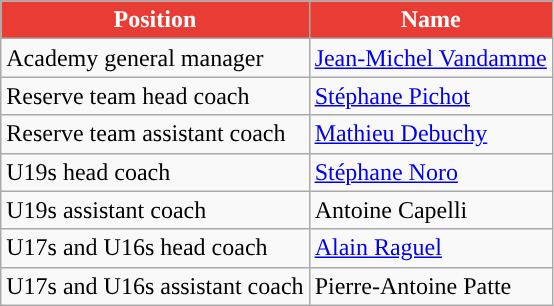<table class="wikitable">
<tr>
<th style="background:#E83C34; color:#FFFFFF; ">Position</th>
<th style="background:#E83C34; color:#FFFFFF; ">Name</th>
</tr>
<tr>
<td>Academy general manager</td>
<td> <a href='#'>Jean-Michel Vandamme</a></td>
</tr>
<tr>
<td>Reserve team head coach</td>
<td> <a href='#'>Stéphane Pichot</a></td>
</tr>
<tr>
<td>Reserve team assistant coach</td>
<td> <a href='#'>Mathieu Debuchy</a></td>
</tr>
<tr>
<td>U19s head coach</td>
<td> <a href='#'>Stéphane Noro</a></td>
</tr>
<tr>
<td>U19s assistant coach</td>
<td> Antoine Capelli</td>
</tr>
<tr>
<td>U17s and U16s head coach</td>
<td> <a href='#'>Alain Raguel</a></td>
</tr>
<tr>
<td>U17s and U16s assistant coach</td>
<td> Pierre-Antoine Patte</td>
</tr>
</table>
